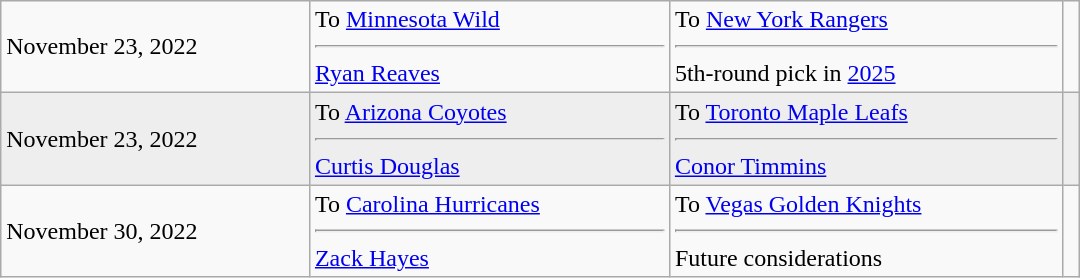<table cellspacing=0 class="wikitable" style="border:1px solid #999999; width:720px;">
<tr>
<td>November 23, 2022</td>
<td valign="top">To <a href='#'>Minnesota Wild</a><hr><a href='#'>Ryan Reaves</a></td>
<td valign="top">To <a href='#'>New York Rangers</a><hr>5th-round pick in <a href='#'>2025</a></td>
<td></td>
</tr>
<tr bgcolor="eeeeee">
<td>November 23, 2022</td>
<td valign="top">To <a href='#'>Arizona Coyotes</a><hr><a href='#'>Curtis Douglas</a></td>
<td valign="top">To <a href='#'>Toronto Maple Leafs</a><hr><a href='#'>Conor Timmins</a></td>
<td></td>
</tr>
<tr>
<td>November 30, 2022</td>
<td valign="top">To <a href='#'>Carolina Hurricanes</a><hr><a href='#'>Zack Hayes</a></td>
<td valign="top">To <a href='#'>Vegas Golden Knights</a><hr><span>Future considerations</span></td>
<td></td>
</tr>
</table>
